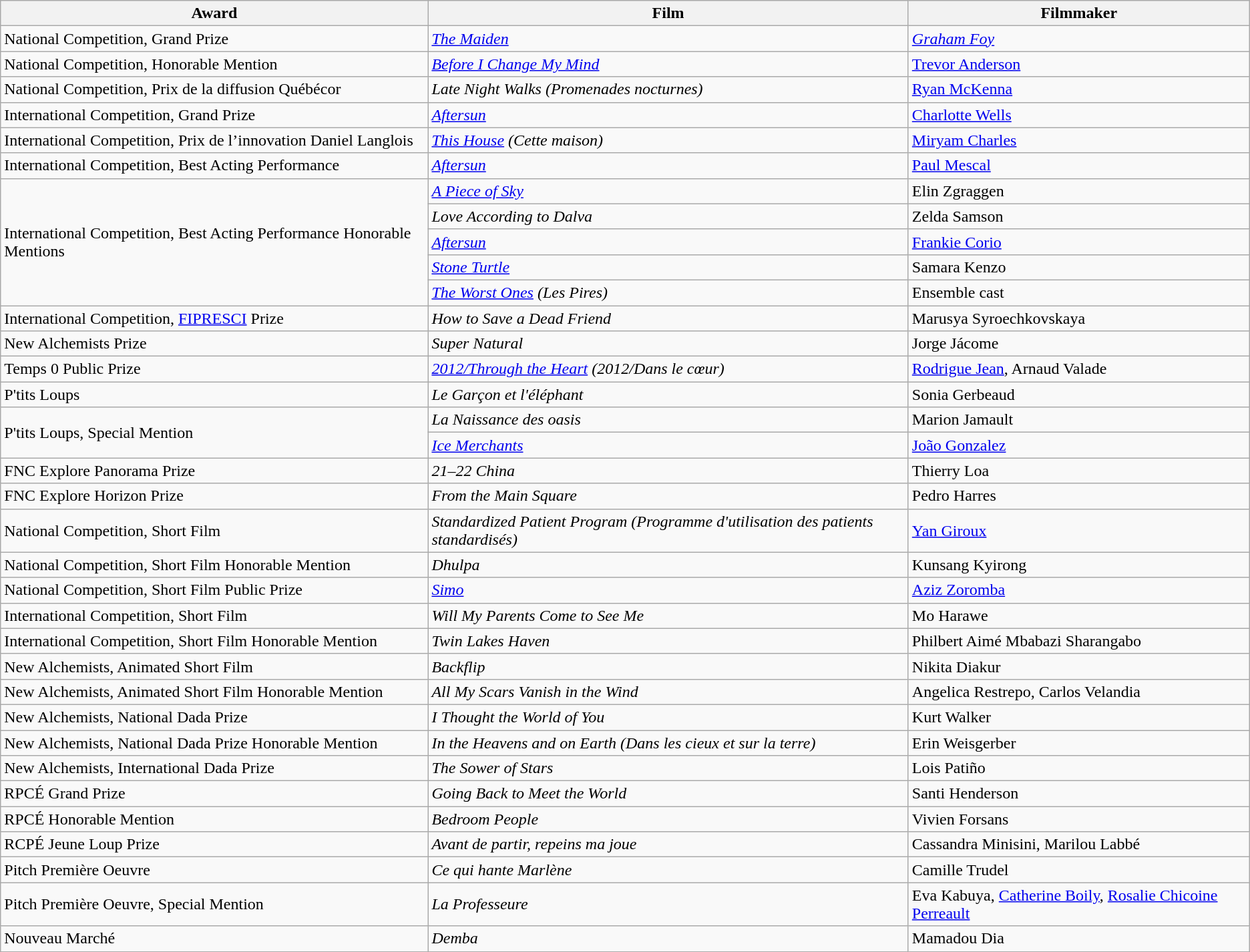<table class="wikitable">
<tr>
<th>Award</th>
<th>Film</th>
<th>Filmmaker</th>
</tr>
<tr>
<td>National Competition, Grand Prize</td>
<td><em><a href='#'>The Maiden</a></em></td>
<td><em><a href='#'>Graham Foy</a></em></td>
</tr>
<tr>
<td>National Competition, Honorable Mention</td>
<td><em><a href='#'>Before I Change My Mind</a></em></td>
<td><a href='#'>Trevor Anderson</a></td>
</tr>
<tr>
<td>National Competition, Prix de la diffusion Québécor</td>
<td><em>Late Night Walks (Promenades nocturnes)</em></td>
<td><a href='#'>Ryan McKenna</a></td>
</tr>
<tr>
<td>International Competition, Grand Prize</td>
<td><em><a href='#'>Aftersun</a></em></td>
<td><a href='#'>Charlotte Wells</a></td>
</tr>
<tr>
<td>International Competition, Prix de l’innovation Daniel Langlois</td>
<td><em><a href='#'>This House</a> (Cette maison)</em></td>
<td><a href='#'>Miryam Charles</a></td>
</tr>
<tr>
<td>International Competition, Best Acting Performance</td>
<td><em><a href='#'>Aftersun</a></em></td>
<td><a href='#'>Paul Mescal</a></td>
</tr>
<tr>
<td rowspan=5>International Competition, Best Acting Performance Honorable Mentions</td>
<td><em><a href='#'>A Piece of Sky</a></em></td>
<td>Elin Zgraggen</td>
</tr>
<tr>
<td><em>Love According to Dalva</em></td>
<td>Zelda Samson</td>
</tr>
<tr>
<td><em><a href='#'>Aftersun</a></em></td>
<td><a href='#'>Frankie Corio</a></td>
</tr>
<tr>
<td><em><a href='#'>Stone Turtle</a></em></td>
<td>Samara Kenzo</td>
</tr>
<tr>
<td><em><a href='#'>The Worst Ones</a> (Les Pires)</em></td>
<td>Ensemble cast</td>
</tr>
<tr>
<td>International Competition, <a href='#'>FIPRESCI</a> Prize</td>
<td><em>How to Save a Dead Friend</em></td>
<td>Marusya Syroechkovskaya</td>
</tr>
<tr>
<td>New Alchemists Prize</td>
<td><em>Super Natural</em></td>
<td>Jorge Jácome</td>
</tr>
<tr>
<td>Temps 0 Public Prize</td>
<td><em><a href='#'>2012/Through the Heart</a> (2012/Dans le cœur)</em></td>
<td><a href='#'>Rodrigue Jean</a>, Arnaud Valade</td>
</tr>
<tr>
<td>P'tits Loups</td>
<td><em>Le Garçon et l'éléphant</em></td>
<td>Sonia Gerbeaud</td>
</tr>
<tr>
<td rowspan=2>P'tits Loups, Special Mention</td>
<td><em>La Naissance des oasis</em></td>
<td>Marion Jamault</td>
</tr>
<tr>
<td><em><a href='#'>Ice Merchants</a></em></td>
<td><a href='#'>João Gonzalez</a></td>
</tr>
<tr>
<td>FNC Explore Panorama Prize</td>
<td><em>21–22 China</em></td>
<td>Thierry Loa</td>
</tr>
<tr>
<td>FNC Explore Horizon Prize</td>
<td><em>From the Main Square</em></td>
<td>Pedro Harres</td>
</tr>
<tr>
<td>National Competition, Short Film</td>
<td><em>Standardized Patient Program (Programme d'utilisation des patients standardisés)</em></td>
<td><a href='#'>Yan Giroux</a></td>
</tr>
<tr>
<td>National Competition, Short Film Honorable Mention</td>
<td><em>Dhulpa</em></td>
<td>Kunsang Kyirong</td>
</tr>
<tr>
<td>National Competition, Short Film Public Prize</td>
<td><em><a href='#'>Simo</a></em></td>
<td><a href='#'>Aziz Zoromba</a></td>
</tr>
<tr>
<td>International Competition, Short Film</td>
<td><em>Will My Parents Come to See Me</em></td>
<td>Mo Harawe</td>
</tr>
<tr>
<td>International Competition, Short Film Honorable Mention</td>
<td><em>Twin Lakes Haven</em></td>
<td>Philbert Aimé Mbabazi Sharangabo</td>
</tr>
<tr>
<td>New Alchemists, Animated Short Film</td>
<td><em>Backflip</em></td>
<td>Nikita Diakur</td>
</tr>
<tr>
<td>New Alchemists, Animated Short Film Honorable Mention</td>
<td><em>All My Scars Vanish in the Wind</em></td>
<td>Angelica Restrepo, Carlos Velandia</td>
</tr>
<tr>
<td>New Alchemists, National Dada Prize</td>
<td><em>I Thought the World of You</em></td>
<td>Kurt Walker</td>
</tr>
<tr>
<td>New Alchemists, National Dada Prize Honorable Mention</td>
<td><em>In the Heavens and on Earth (Dans les cieux et sur la terre)</em></td>
<td>Erin Weisgerber</td>
</tr>
<tr>
<td>New Alchemists, International Dada Prize</td>
<td><em>The Sower of Stars</em></td>
<td>Lois Patiño</td>
</tr>
<tr>
<td>RPCÉ Grand Prize</td>
<td><em>Going Back to Meet the World</em></td>
<td>Santi Henderson</td>
</tr>
<tr>
<td>RPCÉ Honorable Mention</td>
<td><em>Bedroom People</em></td>
<td>Vivien Forsans</td>
</tr>
<tr>
<td>RCPÉ Jeune Loup Prize</td>
<td><em>Avant de partir, repeins ma joue</em></td>
<td>Cassandra Minisini, Marilou Labbé</td>
</tr>
<tr>
<td>Pitch Première Oeuvre</td>
<td><em>Ce qui hante Marlène</em></td>
<td>Camille Trudel</td>
</tr>
<tr>
<td>Pitch Première Oeuvre, Special Mention</td>
<td><em>La Professeure</em></td>
<td>Eva Kabuya, <a href='#'>Catherine Boily</a>, <a href='#'>Rosalie Chicoine Perreault</a></td>
</tr>
<tr>
<td>Nouveau Marché</td>
<td><em>Demba</em></td>
<td>Mamadou Dia</td>
</tr>
</table>
